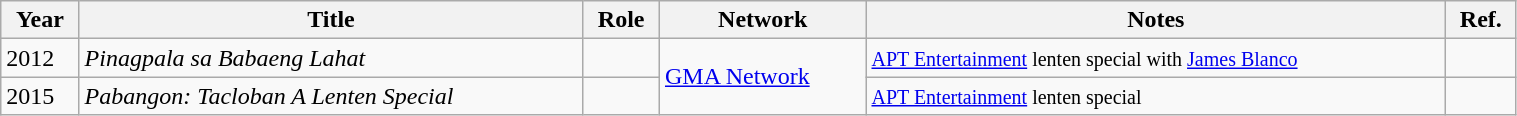<table class="wikitable sortable" style="width:80%">
<tr>
<th>Year</th>
<th>Title</th>
<th>Role</th>
<th>Network</th>
<th>Notes</th>
<th>Ref.</th>
</tr>
<tr>
<td>2012</td>
<td><em>Pinagpala sa Babaeng Lahat</em></td>
<td></td>
<td rowspan="2"><a href='#'>GMA Network</a></td>
<td><small><a href='#'>APT Entertainment</a> lenten special with <a href='#'>James Blanco</a></small></td>
<td></td>
</tr>
<tr>
<td>2015</td>
<td><em>Pabangon: Tacloban A Lenten Special</em></td>
<td></td>
<td><small><a href='#'>APT Entertainment</a> lenten special</small></td>
<td></td>
</tr>
</table>
